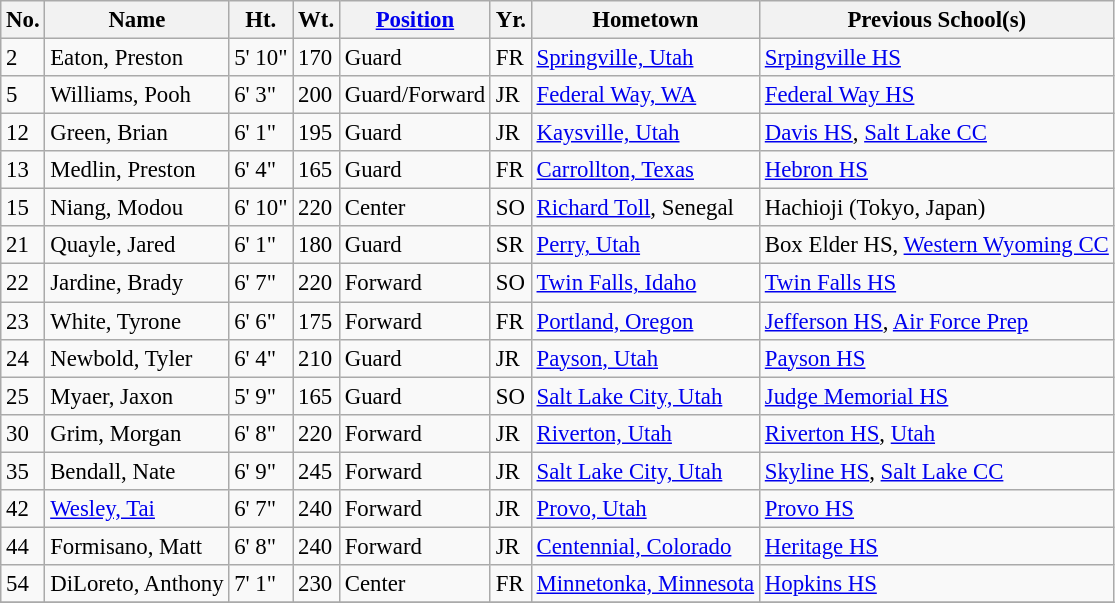<table class="wikitable sortable" style="font-size:95%;">
<tr>
<th>No.</th>
<th>Name</th>
<th>Ht.</th>
<th>Wt.</th>
<th><a href='#'>Position</a></th>
<th>Yr.</th>
<th>Hometown</th>
<th>Previous School(s)</th>
</tr>
<tr>
<td>2</td>
<td style="text-align:left">Eaton, Preston</td>
<td style="text-align:left">5' 10"</td>
<td>170</td>
<td>Guard</td>
<td style="text-align:left">FR</td>
<td style="text-align:left"><a href='#'>Springville, Utah</a></td>
<td style="text-align:left"><a href='#'>Srpingville HS</a></td>
</tr>
<tr>
<td>5</td>
<td style="text-align:left">Williams, Pooh</td>
<td style="text-align:left">6' 3"</td>
<td>200</td>
<td>Guard/Forward</td>
<td style="text-align:left">JR</td>
<td style="text-align:left"><a href='#'>Federal Way, WA</a></td>
<td style="text-align:left"><a href='#'>Federal Way HS</a></td>
</tr>
<tr>
<td>12</td>
<td style="text-align:left">Green, Brian</td>
<td style="text-align:left">6' 1"</td>
<td>195</td>
<td>Guard</td>
<td style="text-align:left">JR</td>
<td style="text-align:left"><a href='#'>Kaysville, Utah</a></td>
<td style="text-align:left"><a href='#'>Davis HS</a>, <a href='#'>Salt Lake CC</a></td>
</tr>
<tr>
<td>13</td>
<td style="text-align:left">Medlin, Preston</td>
<td style="text-align:left">6' 4"</td>
<td>165</td>
<td>Guard</td>
<td style="text-align:left">FR</td>
<td style="text-align:left"><a href='#'>Carrollton, Texas</a></td>
<td style="text-align:left"><a href='#'>Hebron HS</a></td>
</tr>
<tr>
<td>15</td>
<td style="text-align:left">Niang, Modou</td>
<td style="text-align:left">6' 10"</td>
<td>220</td>
<td>Center</td>
<td style="text-align:left">SO</td>
<td style="text-align:left"><a href='#'>Richard Toll</a>, Senegal</td>
<td style="text-align:left">Hachioji (Tokyo, Japan)</td>
</tr>
<tr>
<td>21</td>
<td style="text-align:left">Quayle, Jared</td>
<td style="text-align:left">6' 1"</td>
<td>180</td>
<td>Guard</td>
<td style="text-align:left">SR</td>
<td style="text-align:left"><a href='#'>Perry, Utah</a></td>
<td style="text-align:left">Box Elder HS, <a href='#'>Western Wyoming CC</a></td>
</tr>
<tr>
<td>22</td>
<td style="text-align:left">Jardine, Brady</td>
<td style="text-align:left">6' 7"</td>
<td>220</td>
<td>Forward</td>
<td style="text-align:left">SO</td>
<td style="text-align:left"><a href='#'>Twin Falls, Idaho</a></td>
<td style="text-align:left"><a href='#'>Twin Falls HS</a></td>
</tr>
<tr>
<td>23</td>
<td style="text-align:left">White, Tyrone</td>
<td style="text-align:left">6' 6"</td>
<td>175</td>
<td>Forward</td>
<td style="text-align:left">FR</td>
<td style="text-align:left"><a href='#'>Portland, Oregon</a></td>
<td style="text-align:left"><a href='#'>Jefferson HS</a>, <a href='#'>Air Force Prep</a></td>
</tr>
<tr>
<td>24</td>
<td style="text-align:left">Newbold, Tyler</td>
<td style="text-align:left">6' 4"</td>
<td>210</td>
<td>Guard</td>
<td style="text-align:left">JR</td>
<td style="text-align:left"><a href='#'>Payson, Utah</a></td>
<td style="text-align:left"><a href='#'>Payson HS</a></td>
</tr>
<tr>
<td>25</td>
<td style="text-align:left">Myaer, Jaxon</td>
<td style="text-align:left">5' 9"</td>
<td>165</td>
<td>Guard</td>
<td style="text-align:left">SO</td>
<td style="text-align:left"><a href='#'>Salt Lake City, Utah</a></td>
<td style="text-align:left"><a href='#'>Judge Memorial HS</a></td>
</tr>
<tr>
<td>30</td>
<td style="text-align:left">Grim, Morgan</td>
<td style="text-align:left">6' 8"</td>
<td>220</td>
<td>Forward</td>
<td style="text-align:left">JR</td>
<td style="text-align:left"><a href='#'>Riverton, Utah</a></td>
<td style="text-align:left"><a href='#'>Riverton HS</a>, <a href='#'>Utah</a></td>
</tr>
<tr>
<td>35</td>
<td style="text-align:left">Bendall, Nate</td>
<td style="text-align:left">6' 9"</td>
<td>245</td>
<td>Forward</td>
<td style="text-align:left">JR</td>
<td style="text-align:left"><a href='#'>Salt Lake City, Utah</a></td>
<td style="text-align:left"><a href='#'>Skyline HS</a>, <a href='#'>Salt Lake CC</a></td>
</tr>
<tr>
<td>42</td>
<td style="text-align:left"><a href='#'>Wesley, Tai</a></td>
<td style="text-align:left">6' 7"</td>
<td>240</td>
<td>Forward</td>
<td style="text-align:left">JR</td>
<td style="text-align:left"><a href='#'>Provo, Utah</a></td>
<td style="text-align:left"><a href='#'>Provo HS</a></td>
</tr>
<tr>
<td>44</td>
<td style="text-align:left">Formisano, Matt</td>
<td style="text-align:left">6' 8"</td>
<td>240</td>
<td>Forward</td>
<td style="text-align:left">JR</td>
<td style="text-align:left"><a href='#'>Centennial, Colorado</a></td>
<td style="text-align:left"><a href='#'>Heritage HS</a></td>
</tr>
<tr>
<td>54</td>
<td style="text-align:left">DiLoreto, Anthony</td>
<td style="text-align:left">7' 1"</td>
<td>230</td>
<td>Center</td>
<td style="text-align:left">FR</td>
<td style="text-align:left"><a href='#'>Minnetonka, Minnesota</a></td>
<td style="text-align:left"><a href='#'>Hopkins HS</a></td>
</tr>
<tr>
</tr>
</table>
